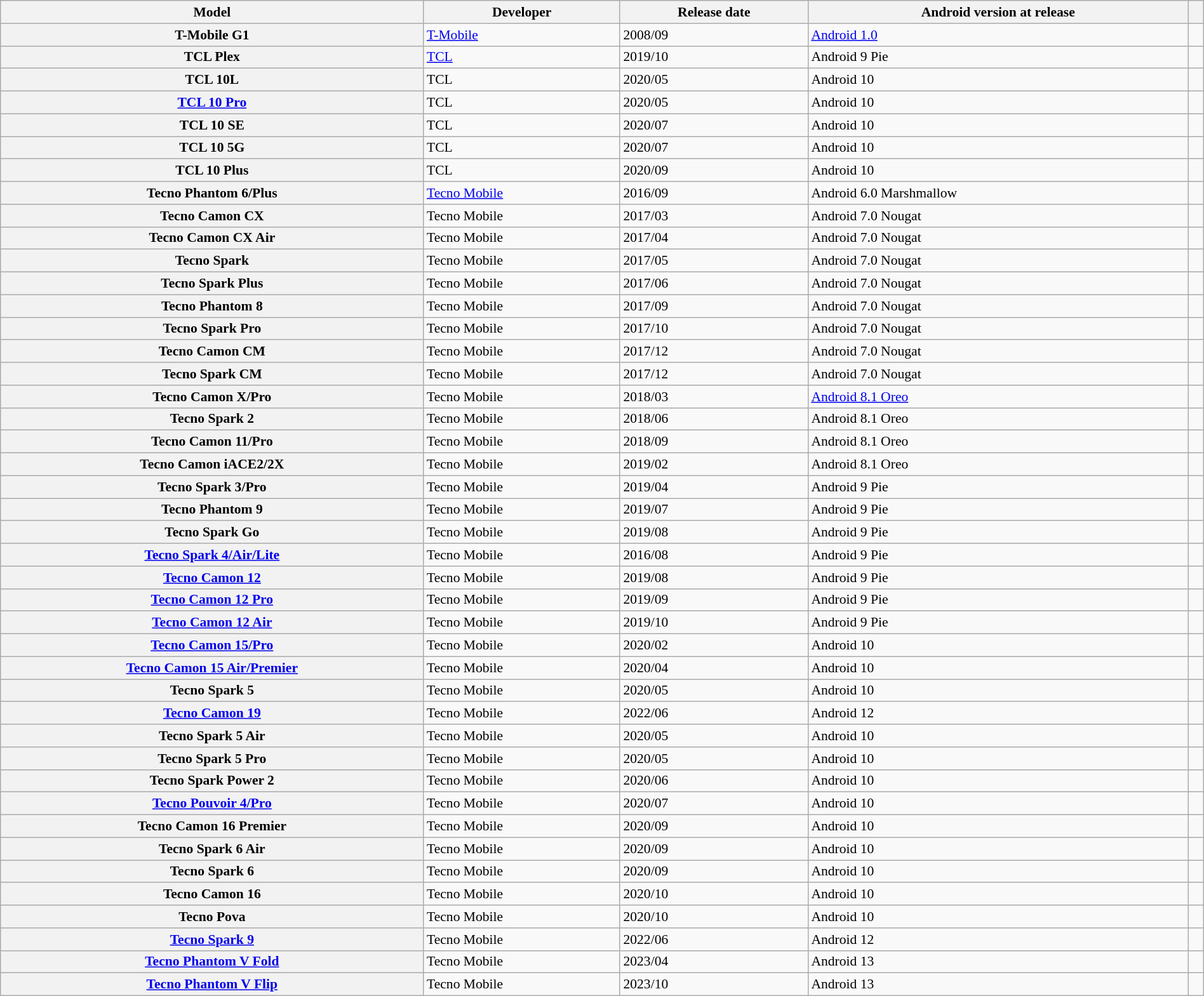<table class="wikitable sortable plainrowheaders" style="width:100%; font-size:90%;">
<tr>
<th scope="col">Model</th>
<th scope="col">Developer</th>
<th scope="col">Release date</th>
<th scope="col">Android version at release</th>
<th scope="col" class="unsortable"></th>
</tr>
<tr>
<th scope="row">T-Mobile G1</th>
<td><a href='#'>T-Mobile</a></td>
<td>2008/09</td>
<td><a href='#'>Android 1.0</a></td>
<td></td>
</tr>
<tr>
<th scope="row">TCL Plex</th>
<td><a href='#'>TCL</a></td>
<td>2019/10</td>
<td>Android 9 Pie</td>
<td></td>
</tr>
<tr>
<th scope="row">TCL 10L</th>
<td>TCL</td>
<td>2020/05</td>
<td>Android 10</td>
<td></td>
</tr>
<tr>
<th scope="row"><a href='#'>TCL 10 Pro</a></th>
<td>TCL</td>
<td>2020/05</td>
<td>Android 10</td>
<td></td>
</tr>
<tr>
<th scope="row">TCL 10 SE</th>
<td>TCL</td>
<td>2020/07</td>
<td>Android 10</td>
<td></td>
</tr>
<tr>
<th scope="row">TCL 10 5G</th>
<td>TCL</td>
<td>2020/07</td>
<td>Android 10</td>
<td></td>
</tr>
<tr>
<th scope="row">TCL 10 Plus</th>
<td>TCL</td>
<td>2020/09</td>
<td>Android 10</td>
<td></td>
</tr>
<tr>
<th scope="row">Tecno Phantom 6/Plus</th>
<td><a href='#'>Tecno Mobile</a></td>
<td>2016/09</td>
<td>Android 6.0 Marshmallow</td>
<td></td>
</tr>
<tr>
<th scope="row">Tecno Camon CX</th>
<td>Tecno Mobile</td>
<td>2017/03</td>
<td>Android 7.0 Nougat</td>
<td></td>
</tr>
<tr>
<th scope="row">Tecno Camon CX Air</th>
<td>Tecno Mobile</td>
<td>2017/04</td>
<td>Android 7.0 Nougat</td>
<td></td>
</tr>
<tr>
<th scope="row">Tecno Spark</th>
<td>Tecno Mobile</td>
<td>2017/05</td>
<td>Android 7.0 Nougat</td>
<td></td>
</tr>
<tr>
<th scope="row">Tecno Spark Plus</th>
<td>Tecno Mobile</td>
<td>2017/06</td>
<td>Android 7.0 Nougat</td>
<td></td>
</tr>
<tr>
<th scope="row">Tecno Phantom 8</th>
<td>Tecno Mobile</td>
<td>2017/09</td>
<td>Android 7.0 Nougat</td>
<td></td>
</tr>
<tr>
<th scope="row">Tecno Spark Pro</th>
<td>Tecno Mobile</td>
<td>2017/10</td>
<td>Android 7.0 Nougat</td>
<td></td>
</tr>
<tr>
<th scope="row">Tecno Camon CM</th>
<td>Tecno Mobile</td>
<td>2017/12</td>
<td>Android 7.0 Nougat</td>
<td></td>
</tr>
<tr>
<th scope="row">Tecno Spark CM</th>
<td>Tecno Mobile</td>
<td>2017/12</td>
<td>Android 7.0 Nougat</td>
<td></td>
</tr>
<tr>
<th scope="row">Tecno Camon X/Pro</th>
<td>Tecno Mobile</td>
<td>2018/03</td>
<td><a href='#'>Android 8.1 Oreo</a></td>
<td></td>
</tr>
<tr>
<th scope="row">Tecno Spark 2</th>
<td>Tecno Mobile</td>
<td>2018/06</td>
<td>Android 8.1 Oreo</td>
<td></td>
</tr>
<tr>
<th scope="row">Tecno Camon 11/Pro</th>
<td>Tecno Mobile</td>
<td>2018/09</td>
<td>Android 8.1 Oreo</td>
<td></td>
</tr>
<tr>
<th scope="row">Tecno Camon iACE2/2X</th>
<td>Tecno Mobile</td>
<td>2019/02</td>
<td>Android 8.1 Oreo</td>
<td></td>
</tr>
<tr>
<th scope="row">Tecno Spark 3/Pro</th>
<td>Tecno Mobile</td>
<td>2019/04</td>
<td>Android 9 Pie</td>
<td></td>
</tr>
<tr>
<th scope="row">Tecno Phantom 9</th>
<td>Tecno Mobile</td>
<td>2019/07</td>
<td>Android 9 Pie</td>
<td></td>
</tr>
<tr>
<th scope="row">Tecno Spark Go</th>
<td>Tecno Mobile</td>
<td>2019/08</td>
<td>Android 9 Pie</td>
<td></td>
</tr>
<tr>
<th scope="row"><a href='#'>Tecno Spark 4/Air/Lite</a></th>
<td>Tecno Mobile</td>
<td>2016/08</td>
<td>Android 9 Pie</td>
<td></td>
</tr>
<tr>
<th scope="row"><a href='#'>Tecno Camon 12</a></th>
<td>Tecno Mobile</td>
<td>2019/08</td>
<td>Android 9 Pie</td>
<td></td>
</tr>
<tr>
<th scope="row"><a href='#'>Tecno Camon 12 Pro</a></th>
<td>Tecno Mobile</td>
<td>2019/09</td>
<td>Android 9 Pie</td>
<td></td>
</tr>
<tr>
<th scope="row"><a href='#'>Tecno Camon 12 Air</a></th>
<td>Tecno Mobile</td>
<td>2019/10</td>
<td>Android 9 Pie</td>
<td></td>
</tr>
<tr>
<th scope="row"><a href='#'>Tecno Camon 15/Pro</a></th>
<td>Tecno Mobile</td>
<td>2020/02</td>
<td>Android 10</td>
<td></td>
</tr>
<tr>
<th scope="row"><a href='#'>Tecno Camon 15 Air/Premier</a></th>
<td>Tecno Mobile</td>
<td>2020/04</td>
<td>Android 10</td>
<td></td>
</tr>
<tr>
<th scope="row">Tecno Spark 5</th>
<td>Tecno Mobile</td>
<td>2020/05</td>
<td>Android 10</td>
<td></td>
</tr>
<tr>
<th scope="row"><a href='#'>Tecno Camon 19</a></th>
<td>Tecno Mobile</td>
<td>2022/06</td>
<td>Android 12</td>
<td></td>
</tr>
<tr>
<th scope="row">Tecno Spark 5 Air</th>
<td>Tecno Mobile</td>
<td>2020/05</td>
<td>Android 10</td>
<td></td>
</tr>
<tr>
<th scope="row">Tecno Spark 5 Pro</th>
<td>Tecno Mobile</td>
<td>2020/05</td>
<td>Android 10</td>
<td></td>
</tr>
<tr>
<th scope="row">Tecno Spark Power 2</th>
<td>Tecno Mobile</td>
<td>2020/06</td>
<td>Android 10</td>
<td></td>
</tr>
<tr>
<th scope="row"><a href='#'>Tecno Pouvoir 4/Pro</a></th>
<td>Tecno Mobile</td>
<td>2020/07</td>
<td>Android 10</td>
<td></td>
</tr>
<tr>
<th scope="row">Tecno Camon 16 Premier</th>
<td>Tecno Mobile</td>
<td>2020/09</td>
<td>Android 10</td>
<td></td>
</tr>
<tr>
<th scope="row">Tecno Spark 6 Air</th>
<td>Tecno Mobile</td>
<td>2020/09</td>
<td>Android 10</td>
<td></td>
</tr>
<tr>
<th scope="row">Tecno Spark 6</th>
<td>Tecno Mobile</td>
<td>2020/09</td>
<td>Android 10</td>
<td></td>
</tr>
<tr>
<th scope="row">Tecno Camon 16</th>
<td>Tecno Mobile</td>
<td>2020/10</td>
<td>Android 10</td>
<td></td>
</tr>
<tr>
<th scope="row">Tecno Pova</th>
<td>Tecno Mobile</td>
<td>2020/10</td>
<td>Android 10</td>
<td></td>
</tr>
<tr>
<th scope="row"><a href='#'>Tecno Spark 9</a></th>
<td>Tecno Mobile</td>
<td>2022/06</td>
<td>Android 12</td>
<td></td>
</tr>
<tr>
<th scope="row"><a href='#'>Tecno Phantom V Fold</a></th>
<td>Tecno Mobile</td>
<td>2023/04</td>
<td>Android 13</td>
<td></td>
</tr>
<tr>
<th scope="row"><a href='#'>Tecno Phantom V Flip</a></th>
<td>Tecno Mobile</td>
<td>2023/10</td>
<td>Android 13</td>
<td></td>
</tr>
</table>
